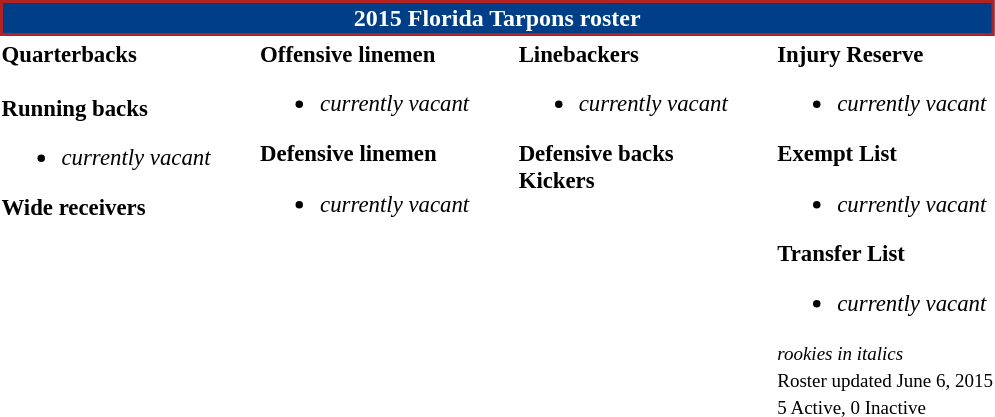<table class="toccolours" style="text-align: left;">
<tr>
<th colspan="7" style="background:#003F87; border:2px solid #B22222; color:white; text-align:center;"><strong>2015 Florida Tarpons roster</strong></th>
</tr>
<tr>
<td style="font-size: 95%;" valign="top"><strong>Quarterbacks</strong><br><br><strong>Running backs</strong><ul><li><em>currently vacant</em></li></ul><strong>Wide receivers</strong>

</td>
<td style="width: 25px;"></td>
<td style="font-size: 95%;" valign="top"><strong>Offensive linemen</strong><br><ul><li><em>currently vacant</em></li></ul><strong>Defensive linemen</strong><ul><li><em>currently vacant</em></li></ul></td>
<td style="width: 25px;"></td>
<td style="font-size: 95%;" valign="top"><strong>Linebackers</strong><br><ul><li><em>currently vacant</em></li></ul><strong>Defensive backs</strong>
<br><strong>Kickers</strong>
</td>
<td style="width: 25px;"></td>
<td style="font-size: 95%;" valign="top"><strong>Injury Reserve</strong><br><ul><li><em>currently vacant</em></li></ul><strong>Exempt List</strong><ul><li><em>currently vacant</em></li></ul><strong>Transfer List</strong><ul><li><em>currently vacant</em></li></ul><small><em>rookies in italics</em><br>Roster updated June 6, 2015</small><br>
<small>5 Active, 0 Inactive</small></td>
</tr>
<tr>
</tr>
</table>
